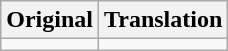<table class="wikitable">
<tr>
<th>Original</th>
<th>Translation</th>
</tr>
<tr>
<td></td>
<td></td>
</tr>
</table>
